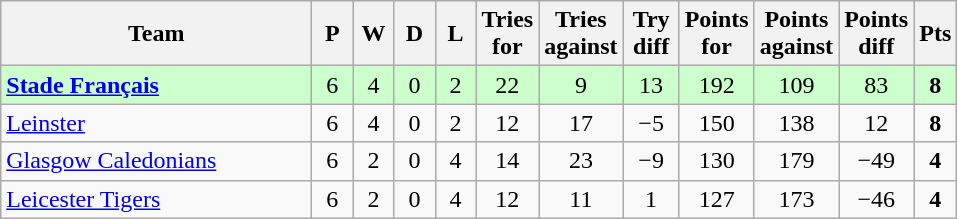<table class="wikitable" style="text-align: center;">
<tr>
<th width="200">Team</th>
<th width="20">P</th>
<th width="20">W</th>
<th width="20">D</th>
<th width="20">L</th>
<th width="20">Tries for</th>
<th width="20">Tries against</th>
<th width="30">Try diff</th>
<th width="20">Points for</th>
<th width="20">Points against</th>
<th width="25">Points diff</th>
<th width="20">Pts</th>
</tr>
<tr bgcolor="#ccffcc">
<td align="left">  <strong><a href='#'>Stade Français</a></strong></td>
<td>6</td>
<td>4</td>
<td>0</td>
<td>2</td>
<td>22</td>
<td>9</td>
<td>13</td>
<td>192</td>
<td>109</td>
<td>83</td>
<td><strong>8</strong></td>
</tr>
<tr>
<td align="left"> <a href='#'>Leinster</a></td>
<td>6</td>
<td>4</td>
<td>0</td>
<td>2</td>
<td>12</td>
<td>17</td>
<td>−5</td>
<td>150</td>
<td>138</td>
<td>12</td>
<td><strong>8</strong></td>
</tr>
<tr>
<td align="left"> <a href='#'>Glasgow Caledonians</a></td>
<td>6</td>
<td>2</td>
<td>0</td>
<td>4</td>
<td>14</td>
<td>23</td>
<td>−9</td>
<td>130</td>
<td>179</td>
<td>−49</td>
<td><strong>4</strong></td>
</tr>
<tr>
<td align="left">  <a href='#'>Leicester Tigers</a></td>
<td>6</td>
<td>2</td>
<td>0</td>
<td>4</td>
<td>12</td>
<td>11</td>
<td>1</td>
<td>127</td>
<td>173</td>
<td>−46</td>
<td><strong>4</strong></td>
</tr>
</table>
